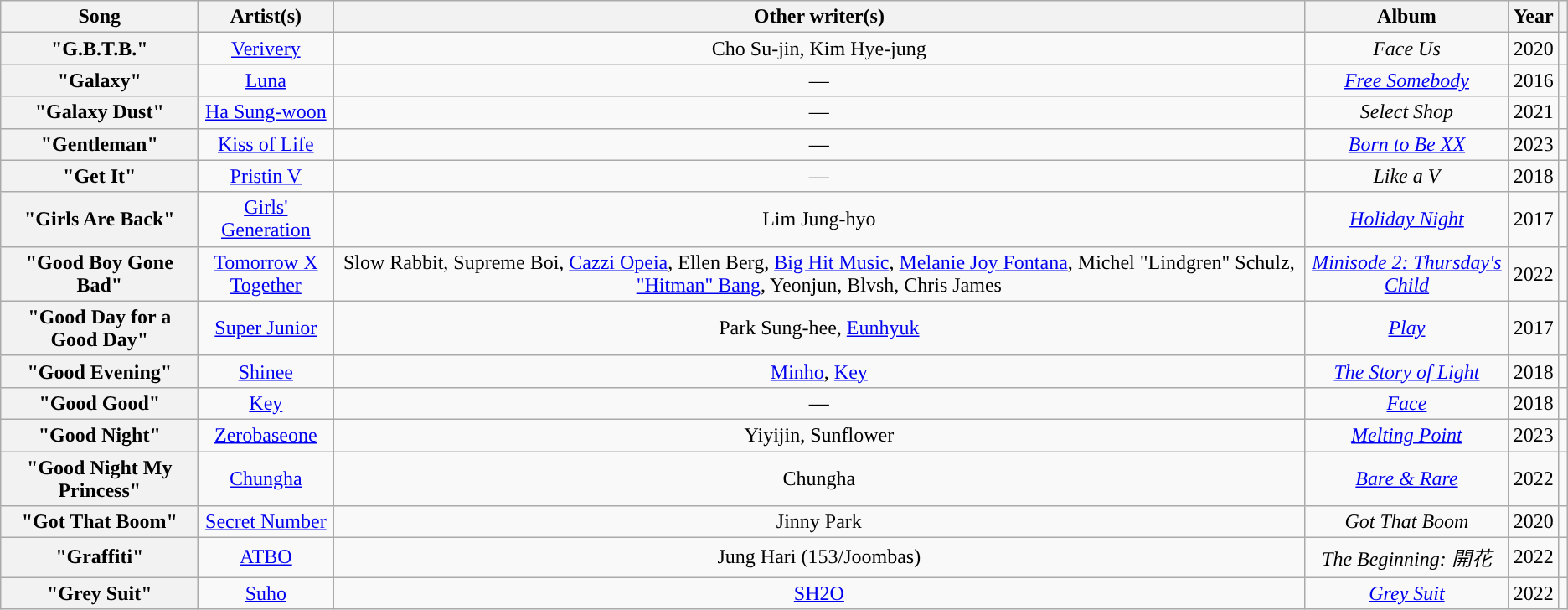<table class="wikitable sortable plainrowheaders" style="text-align:center;">
<tr>
<th scope="col" width="150">Song</th>
<th scope="col" width="100">Artist(s)</th>
<th scope="col" class="unsortable">Other writer(s)</th>
<th scope="col" data-sort-type="text">Album</th>
<th scope="col">Year</th>
<th scope="col" class="unsortable"></th>
</tr>
<tr>
<th scope="row">"G.B.T.B."</th>
<td><a href='#'>Verivery</a></td>
<td>Cho Su-jin, Kim Hye-jung</td>
<td><em>Face Us</em></td>
<td>2020</td>
<td style="text-align:center;"></td>
</tr>
<tr>
<th scope="row">"Galaxy"</th>
<td><a href='#'>Luna</a></td>
<td>—</td>
<td><em><a href='#'>Free Somebody</a></em></td>
<td>2016</td>
<td style="text-align:center;"></td>
</tr>
<tr>
<th scope="row">"Galaxy Dust"</th>
<td><a href='#'>Ha Sung-woon</a></td>
<td>—</td>
<td><em>Select Shop</em></td>
<td>2021</td>
<td style="text-align:center;"></td>
</tr>
<tr>
<th scope="row">"Gentleman"</th>
<td><a href='#'>Kiss of Life</a></td>
<td>—</td>
<td><em><a href='#'>Born to Be XX</a></em></td>
<td>2023</td>
<td style="text-align:center;"></td>
</tr>
<tr>
<th scope="row">"Get It"</th>
<td><a href='#'>Pristin V</a></td>
<td>—</td>
<td><em>Like a V</em></td>
<td>2018</td>
<td style="text-align:center;"></td>
</tr>
<tr>
<th scope="row">"Girls Are Back"</th>
<td><a href='#'>Girls' Generation</a></td>
<td>Lim Jung-hyo</td>
<td><em><a href='#'>Holiday Night</a></em></td>
<td>2017</td>
<td style="text-align:center;"></td>
</tr>
<tr>
<th scope="row">"Good Boy Gone Bad"</th>
<td><a href='#'>Tomorrow X Together</a></td>
<td>Slow Rabbit, Supreme Boi, <a href='#'>Cazzi Opeia</a>, Ellen Berg, <a href='#'>Big Hit Music</a>, <a href='#'>Melanie Joy Fontana</a>, Michel "Lindgren" Schulz, <a href='#'>"Hitman" Bang</a>, Yeonjun, Blvsh, Chris James</td>
<td><em><a href='#'>Minisode 2: Thursday's Child</a></em></td>
<td>2022</td>
<td style="text-align:center;"></td>
</tr>
<tr>
<th scope="row">"Good Day for a Good Day"</th>
<td><a href='#'>Super Junior</a></td>
<td>Park Sung-hee, <a href='#'>Eunhyuk</a></td>
<td><em><a href='#'>Play</a></em></td>
<td>2017</td>
<td style="text-align:center;"></td>
</tr>
<tr>
<th scope="row">"Good Evening"</th>
<td><a href='#'>Shinee</a></td>
<td><a href='#'>Minho</a>, <a href='#'>Key</a></td>
<td><em><a href='#'>The Story of Light</a></em></td>
<td>2018</td>
<td style="text-align:center;"></td>
</tr>
<tr>
<th scope="row">"Good Good"</th>
<td><a href='#'>Key</a></td>
<td>—</td>
<td><em><a href='#'>Face</a></em></td>
<td>2018</td>
<td style="text-align:center;"></td>
</tr>
<tr>
<th scope="row">"Good Night"</th>
<td><a href='#'>Zerobaseone</a></td>
<td>Yiyijin, Sunflower</td>
<td><em><a href='#'>Melting Point</a></em></td>
<td>2023</td>
<td style="text-align:center;"></td>
</tr>
<tr>
<th scope="row">"Good Night My Princess"</th>
<td><a href='#'>Chungha</a></td>
<td>Chungha</td>
<td><em><a href='#'>Bare & Rare</a></em></td>
<td>2022</td>
<td style="text-align:center;"></td>
</tr>
<tr>
<th scope="row">"Got That Boom"</th>
<td><a href='#'>Secret Number</a></td>
<td>Jinny Park</td>
<td><em>Got That Boom</em></td>
<td>2020</td>
<td style="text-align:center;"></td>
</tr>
<tr>
<th scope="row">"Graffiti"</th>
<td><a href='#'>ATBO</a></td>
<td>Jung Hari (153/Joombas)</td>
<td><em>The Beginning: 開花</em></td>
<td>2022</td>
<td style="text-align:center;"></td>
</tr>
<tr>
<th scope="row">"Grey Suit"</th>
<td><a href='#'>Suho</a></td>
<td><a href='#'>SH2O</a></td>
<td><em><a href='#'>Grey Suit</a></em></td>
<td>2022</td>
<td style="text-align:center;"></td>
</tr>
</table>
